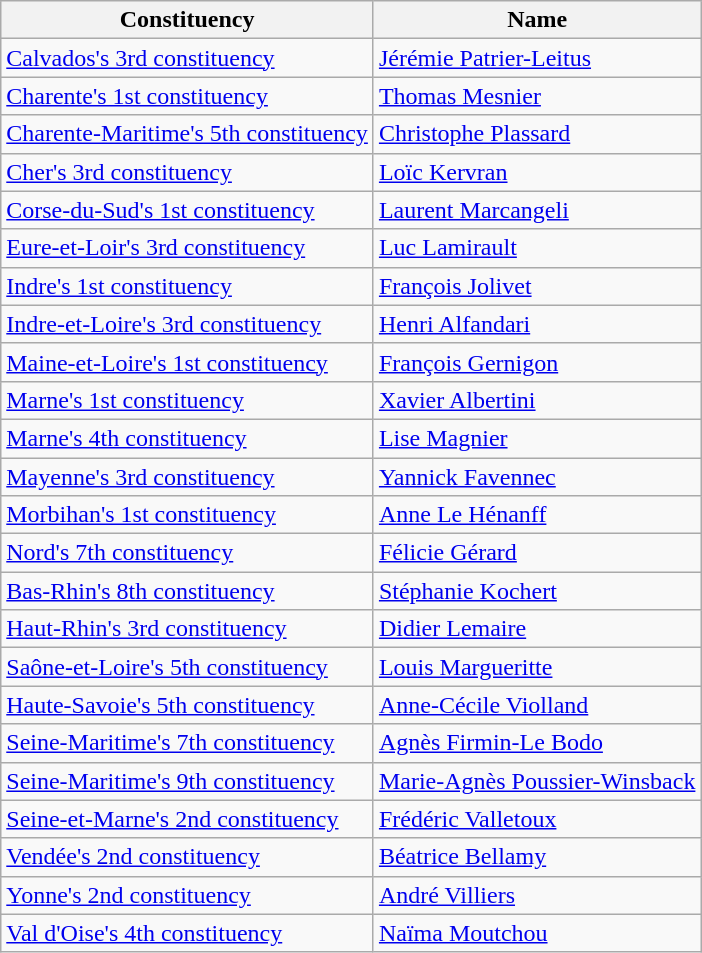<table class="wikitable sortable">
<tr>
<th rowspan="2">Constituency</th>
<th rowspan="2">Name</th>
</tr>
<tr>
</tr>
<tr>
<td><a href='#'>Calvados's 3rd constituency</a></td>
<td><a href='#'>Jérémie Patrier-Leitus</a></td>
</tr>
<tr>
<td><a href='#'>Charente's 1st constituency</a></td>
<td><a href='#'>Thomas Mesnier</a></td>
</tr>
<tr>
<td><a href='#'>Charente-Maritime's 5th constituency</a></td>
<td><a href='#'>Christophe Plassard</a></td>
</tr>
<tr>
<td><a href='#'>Cher's 3rd constituency</a></td>
<td><a href='#'>Loïc Kervran</a></td>
</tr>
<tr>
<td><a href='#'>Corse-du-Sud's 1st constituency</a></td>
<td><a href='#'>Laurent Marcangeli</a></td>
</tr>
<tr>
<td><a href='#'>Eure-et-Loir's 3rd constituency</a></td>
<td><a href='#'>Luc Lamirault</a></td>
</tr>
<tr>
<td><a href='#'>Indre's 1st constituency</a></td>
<td><a href='#'>François Jolivet</a></td>
</tr>
<tr>
<td><a href='#'>Indre-et-Loire's 3rd constituency</a></td>
<td><a href='#'>Henri Alfandari</a></td>
</tr>
<tr>
<td><a href='#'>Maine-et-Loire's 1st constituency</a></td>
<td><a href='#'>François Gernigon</a></td>
</tr>
<tr>
<td><a href='#'>Marne's 1st constituency</a></td>
<td><a href='#'>Xavier Albertini</a></td>
</tr>
<tr>
<td><a href='#'>Marne's 4th constituency</a></td>
<td><a href='#'>Lise Magnier</a></td>
</tr>
<tr>
<td><a href='#'>Mayenne's 3rd constituency</a></td>
<td><a href='#'>Yannick Favennec</a></td>
</tr>
<tr>
<td><a href='#'>Morbihan's 1st constituency</a></td>
<td><a href='#'>Anne Le Hénanff</a></td>
</tr>
<tr>
<td><a href='#'>Nord's 7th constituency</a></td>
<td><a href='#'>Félicie Gérard</a></td>
</tr>
<tr>
<td><a href='#'>Bas-Rhin's 8th constituency</a></td>
<td><a href='#'>Stéphanie Kochert</a></td>
</tr>
<tr>
<td><a href='#'>Haut-Rhin's 3rd constituency</a></td>
<td><a href='#'>Didier Lemaire</a></td>
</tr>
<tr>
<td><a href='#'>Saône-et-Loire's 5th constituency</a></td>
<td><a href='#'>Louis Margueritte</a></td>
</tr>
<tr>
<td><a href='#'>Haute-Savoie's 5th constituency</a></td>
<td><a href='#'>Anne-Cécile Violland</a></td>
</tr>
<tr>
<td><a href='#'>Seine-Maritime's 7th constituency</a></td>
<td><a href='#'>Agnès Firmin-Le Bodo</a></td>
</tr>
<tr>
<td><a href='#'>Seine-Maritime's 9th constituency</a></td>
<td><a href='#'>Marie-Agnès Poussier-Winsback</a></td>
</tr>
<tr>
<td><a href='#'>Seine-et-Marne's 2nd constituency</a></td>
<td><a href='#'>Frédéric Valletoux</a></td>
</tr>
<tr>
<td><a href='#'>Vendée's 2nd constituency</a></td>
<td><a href='#'>Béatrice Bellamy</a></td>
</tr>
<tr>
<td><a href='#'>Yonne's 2nd constituency</a></td>
<td><a href='#'>André Villiers</a></td>
</tr>
<tr>
<td><a href='#'>Val d'Oise's 4th constituency</a></td>
<td><a href='#'>Naïma Moutchou</a></td>
</tr>
</table>
